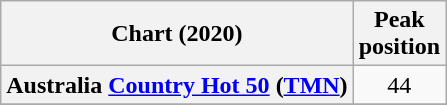<table class="wikitable sortable plainrowheaders" style="text-align:center;">
<tr>
<th>Chart (2020)</th>
<th>Peak <br> position</th>
</tr>
<tr>
<th scope="row">Australia <a href='#'>Country Hot 50</a> (<a href='#'>TMN</a>)</th>
<td>44</td>
</tr>
<tr>
</tr>
<tr>
</tr>
<tr>
</tr>
<tr>
</tr>
<tr>
</tr>
</table>
